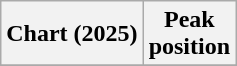<table class="wikitable sortable plainrowheaders" style="text-align:center">
<tr>
<th scope="col">Chart (2025)</th>
<th scope="col">Peak<br>position</th>
</tr>
<tr>
</tr>
</table>
